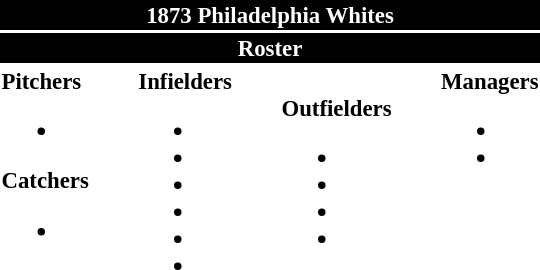<table class="toccolours" style="font-size: 95%;">
<tr>
<th colspan="10" style="background-color: black; color:white; text-align: center;">1873 Philadelphia Whites</th>
</tr>
<tr>
<td colspan="10" style="background-color:black; color: white; text-align: center;"><strong>Roster</strong></td>
</tr>
<tr>
<td valign="top"><strong>Pitchers</strong><br><ul><li></li></ul><strong>Catchers</strong><ul><li></li></ul></td>
<td width="25px"></td>
<td valign="top"><strong>Infielders</strong><br><ul><li></li><li></li><li></li><li></li><li></li><li></li></ul></td>
<td width="25px"></td>
<td valign="top"><br><strong>Outfielders</strong><ul><li></li><li></li><li></li><li></li></ul></td>
<td width="25px"></td>
<td valign="top"><strong>Managers</strong><br><ul><li></li><li></li></ul></td>
</tr>
</table>
